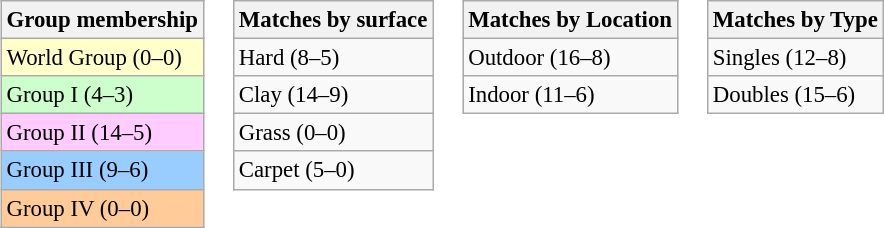<table>
<tr valign=top>
<td><br><table class="wikitable collapsible collapsed" style=font-size:95%>
<tr>
<th>Group membership</th>
</tr>
<tr bgcolor=#FFFFCC>
<td>World Group (0–0)</td>
</tr>
<tr bgcolor=#CCFFCC>
<td>Group I (4–3)</td>
</tr>
<tr bgcolor=#FFCCFF>
<td>Group II (14–5)</td>
</tr>
<tr bgcolor=#99CCFF>
<td>Group III (9–6)</td>
</tr>
<tr bgcolor=#FFCC99>
<td>Group IV (0–0)</td>
</tr>
</table>
</td>
<td><br><table class="wikitable collapsible collapsed" style=font-size:95%>
<tr>
<th>Matches by surface</th>
</tr>
<tr>
<td>Hard (8–5)</td>
</tr>
<tr>
<td>Clay (14–9)</td>
</tr>
<tr>
<td>Grass (0–0)</td>
</tr>
<tr>
<td>Carpet (5–0)</td>
</tr>
</table>
</td>
<td><br><table class="wikitable collapsible collapsed" style=font-size:95%>
<tr>
<th>Matches by Location</th>
</tr>
<tr>
<td>Outdoor (16–8)</td>
</tr>
<tr>
<td>Indoor (11–6)</td>
</tr>
</table>
</td>
<td><br><table class="wikitable collapsible collapsed" style=font-size:95%>
<tr>
<th>Matches by Type</th>
</tr>
<tr>
<td>Singles (12–8)</td>
</tr>
<tr>
<td>Doubles (15–6)</td>
</tr>
</table>
</td>
</tr>
</table>
